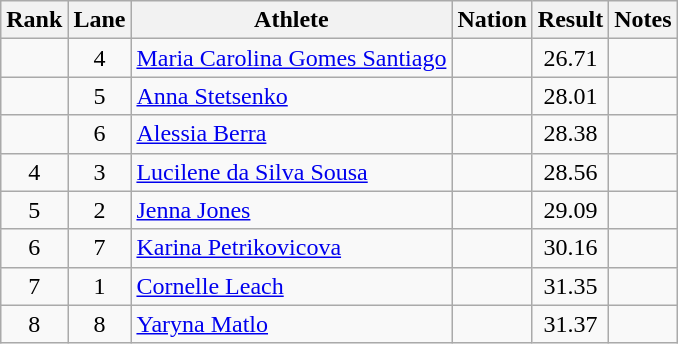<table class="wikitable sortable" style="text-align:center">
<tr>
<th>Rank</th>
<th>Lane</th>
<th>Athlete</th>
<th>Nation</th>
<th>Result</th>
<th>Notes</th>
</tr>
<tr>
<td></td>
<td>4</td>
<td align=left><a href='#'>Maria Carolina Gomes Santiago</a></td>
<td align="left"></td>
<td>26.71</td>
<td></td>
</tr>
<tr>
<td></td>
<td>5</td>
<td align=left><a href='#'>Anna Stetsenko</a></td>
<td align=left></td>
<td>28.01</td>
<td></td>
</tr>
<tr>
<td></td>
<td>6</td>
<td align=left><a href='#'>Alessia Berra</a></td>
<td align=left></td>
<td>28.38</td>
<td></td>
</tr>
<tr>
<td>4</td>
<td>3</td>
<td align=left><a href='#'>Lucilene da Silva Sousa</a></td>
<td align=left></td>
<td>28.56</td>
<td></td>
</tr>
<tr>
<td>5</td>
<td>2</td>
<td align=left><a href='#'>Jenna Jones</a></td>
<td align=left></td>
<td>29.09</td>
<td></td>
</tr>
<tr>
<td>6</td>
<td>7</td>
<td align=left><a href='#'>Karina Petrikovicova</a></td>
<td align=left></td>
<td>30.16</td>
<td></td>
</tr>
<tr>
<td>7</td>
<td>1</td>
<td align=left><a href='#'>Cornelle Leach</a></td>
<td align=left></td>
<td>31.35</td>
<td></td>
</tr>
<tr>
<td>8</td>
<td>8</td>
<td align=left><a href='#'>Yaryna Matlo</a></td>
<td align=left></td>
<td>31.37</td>
<td></td>
</tr>
</table>
